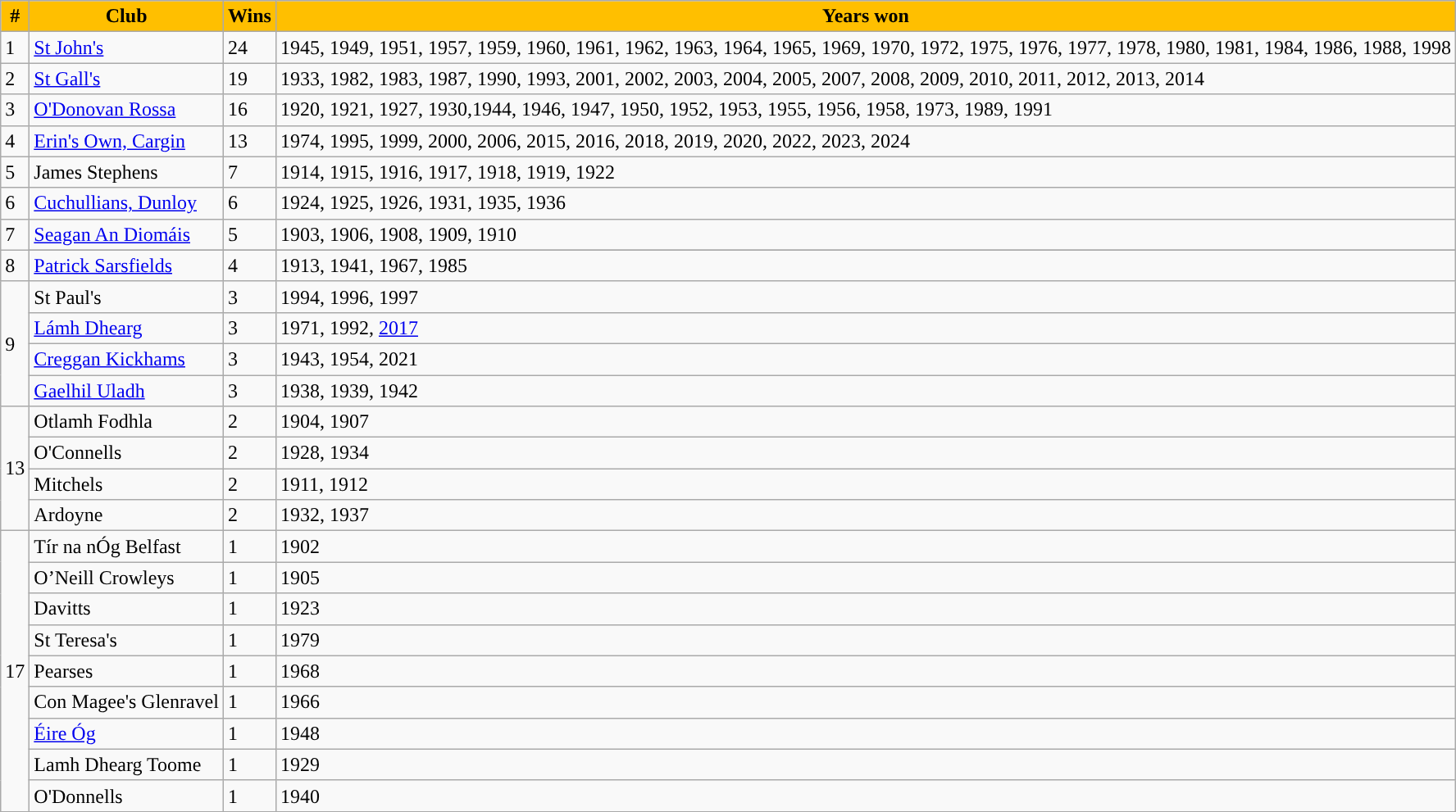<table class="wikitable">
<tr>
<th style="background:#FFBF00;color:black;">#</th>
<th style="background:#FFBF00;color:black;">Club</th>
<th style="background:#FFBF00;color:black;">Wins</th>
<th style="background:#FFBF00;color:black;">Years won</th>
</tr>
<tr>
<td>1</td>
<td> <a href='#'>St John's</a></td>
<td>24</td>
<td>1945, 1949, 1951, 1957, 1959,  1960, 1961, 1962, 1963, 1964, 1965, 1969, 1970, 1972, 1975, 1976, 1977, 1978, 1980, 1981, 1984, 1986, 1988, 1998</td>
</tr>
<tr>
<td>2</td>
<td> <a href='#'>St Gall's</a></td>
<td>19</td>
<td>1933, 1982, 1983, 1987, 1990, 1993, 2001, 2002, 2003, 2004, 2005, 2007, 2008, 2009, 2010, 2011, 2012, 2013, 2014</td>
</tr>
<tr>
<td>3</td>
<td> <a href='#'>O'Donovan Rossa</a></td>
<td>16</td>
<td>1920, 1921, 1927, 1930,1944, 1946, 1947, 1950, 1952, 1953, 1955, 1956, 1958, 1973, 1989, 1991</td>
</tr>
<tr>
<td>4</td>
<td> <a href='#'>Erin's Own, Cargin</a></td>
<td>13</td>
<td>1974, 1995, 1999, 2000, 2006, 2015, 2016, 2018, 2019, 2020, 2022, 2023, 2024</td>
</tr>
<tr>
<td>5</td>
<td>James Stephens</td>
<td>7</td>
<td>1914, 1915, 1916, 1917, 1918, 1919, 1922</td>
</tr>
<tr>
<td>6</td>
<td> <a href='#'>Cuchullians, Dunloy</a></td>
<td>6</td>
<td>1924, 1925, 1926, 1931, 1935, 1936</td>
</tr>
<tr>
<td>7</td>
<td><a href='#'>Seagan An Diomáis</a></td>
<td>5</td>
<td>1903, 1906, 1908, 1909, 1910</td>
</tr>
<tr>
<td rowspan=2>8</td>
</tr>
<tr>
<td> <a href='#'>Patrick Sarsfields</a></td>
<td>4</td>
<td>1913, 1941, 1967, 1985</td>
</tr>
<tr>
<td rowspan=4>9</td>
<td> St Paul's</td>
<td>3</td>
<td>1994, 1996, 1997</td>
</tr>
<tr>
<td> <a href='#'>Lámh Dhearg</a></td>
<td>3</td>
<td>1971, 1992, <a href='#'>2017</a></td>
</tr>
<tr>
<td> <a href='#'>Creggan Kickhams</a></td>
<td>3</td>
<td>1943, 1954, 2021</td>
</tr>
<tr>
<td><a href='#'>Gaelhil Uladh</a></td>
<td>3</td>
<td>1938, 1939, 1942</td>
</tr>
<tr>
<td rowspan=4>13</td>
<td>Otlamh Fodhla</td>
<td>2</td>
<td>1904, 1907</td>
</tr>
<tr>
<td>O'Connells</td>
<td>2</td>
<td>1928, 1934</td>
</tr>
<tr>
<td> Mitchels</td>
<td>2</td>
<td>1911, 1912</td>
</tr>
<tr>
<td> Ardoyne</td>
<td>2</td>
<td>1932, 1937</td>
</tr>
<tr>
<td rowspan=9>17</td>
<td> Tír na nÓg Belfast</td>
<td>1</td>
<td>1902</td>
</tr>
<tr>
<td>O’Neill Crowleys</td>
<td>1</td>
<td>1905</td>
</tr>
<tr>
<td> Davitts</td>
<td>1</td>
<td>1923</td>
</tr>
<tr>
<td> St Teresa's</td>
<td>1</td>
<td>1979</td>
</tr>
<tr>
<td> Pearses</td>
<td>1</td>
<td>1968</td>
</tr>
<tr>
<td> Con Magee's Glenravel</td>
<td>1</td>
<td>1966</td>
</tr>
<tr>
<td> <a href='#'>Éire Óg</a></td>
<td>1</td>
<td>1948</td>
</tr>
<tr>
<td> Lamh Dhearg Toome</td>
<td>1</td>
<td>1929</td>
</tr>
<tr>
<td> O'Donnells</td>
<td>1</td>
<td>1940</td>
</tr>
<tr>
</tr>
</table>
